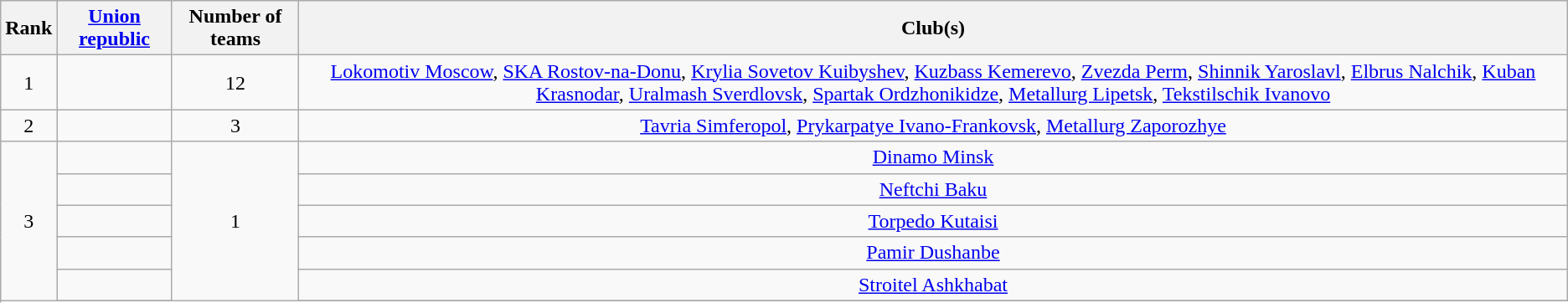<table class="wikitable">
<tr>
<th>Rank</th>
<th><a href='#'>Union republic</a></th>
<th>Number of teams</th>
<th>Club(s)</th>
</tr>
<tr>
<td align="center">1</td>
<td></td>
<td align="center">12</td>
<td align="center"><a href='#'>Lokomotiv Moscow</a>, <a href='#'>SKA Rostov-na-Donu</a>, <a href='#'>Krylia Sovetov Kuibyshev</a>, <a href='#'>Kuzbass Kemerevo</a>, <a href='#'>Zvezda Perm</a>, <a href='#'>Shinnik Yaroslavl</a>, <a href='#'>Elbrus Nalchik</a>, <a href='#'>Kuban Krasnodar</a>, <a href='#'>Uralmash Sverdlovsk</a>, <a href='#'>Spartak Ordzhonikidze</a>, <a href='#'>Metallurg Lipetsk</a>, <a href='#'>Tekstilschik Ivanovo</a></td>
</tr>
<tr>
<td align="center">2</td>
<td></td>
<td align="center">3</td>
<td align="center"><a href='#'>Tavria Simferopol</a>, <a href='#'>Prykarpatye Ivano-Frankovsk</a>, <a href='#'>Metallurg Zaporozhye</a></td>
</tr>
<tr>
<td align="center" rowspan=10>3</td>
<td></td>
<td align="center" rowspan=10>1</td>
<td align="center"><a href='#'>Dinamo Minsk</a></td>
</tr>
<tr>
<td></td>
<td align="center"><a href='#'>Neftchi Baku</a></td>
</tr>
<tr>
<td></td>
<td align="center"><a href='#'>Torpedo Kutaisi</a></td>
</tr>
<tr>
<td></td>
<td align="center"><a href='#'>Pamir Dushanbe</a></td>
</tr>
<tr>
<td></td>
<td align="center"><a href='#'>Stroitel Ashkhabat</a></td>
</tr>
<tr>
</tr>
</table>
